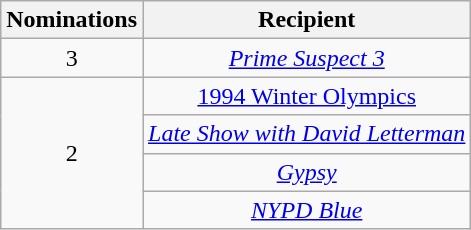<table class="wikitable sortable" rowspan="2" style="text-align:center;" background: #f6e39c;>
<tr>
<th scope="col" style="width:55px;">Nominations</th>
<th scope="col" style="text-align:center;">Recipient</th>
</tr>
<tr>
<td rowspan="1" style="text-align:center">3</td>
<td><em><a href='#'>Prime Suspect 3</a></em></td>
</tr>
<tr>
<td rowspan="4" style="text-align:center">2</td>
<td><a href='#'>1994 Winter Olympics</a></td>
</tr>
<tr>
<td><em><a href='#'>Late Show with David Letterman</a></em></td>
</tr>
<tr>
<td><em><a href='#'>Gypsy</a></em></td>
</tr>
<tr>
<td><em><a href='#'>NYPD Blue</a></em></td>
</tr>
</table>
